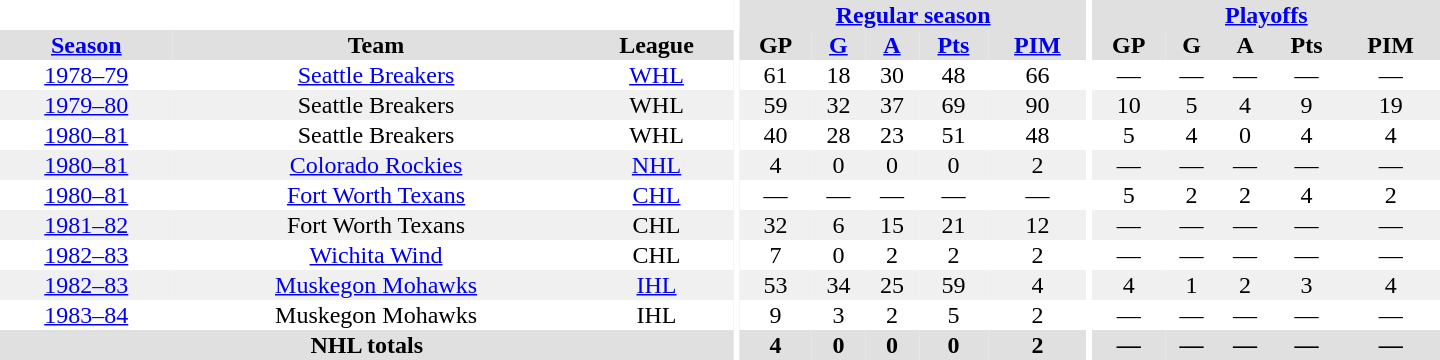<table border="0" cellpadding="1" cellspacing="0" style="text-align:center; width:60em">
<tr bgcolor="#e0e0e0">
<th colspan="3" bgcolor="#ffffff"></th>
<th rowspan="100" bgcolor="#ffffff"></th>
<th colspan="5"><a href='#'>Regular season</a></th>
<th rowspan="100" bgcolor="#ffffff"></th>
<th colspan="5"><a href='#'>Playoffs</a></th>
</tr>
<tr bgcolor="#e0e0e0">
<th><a href='#'>Season</a></th>
<th>Team</th>
<th>League</th>
<th>GP</th>
<th><a href='#'>G</a></th>
<th><a href='#'>A</a></th>
<th><a href='#'>Pts</a></th>
<th><a href='#'>PIM</a></th>
<th>GP</th>
<th>G</th>
<th>A</th>
<th>Pts</th>
<th>PIM</th>
</tr>
<tr>
<td><a href='#'>1978–79</a></td>
<td><a href='#'>Seattle Breakers</a></td>
<td><a href='#'>WHL</a></td>
<td>61</td>
<td>18</td>
<td>30</td>
<td>48</td>
<td>66</td>
<td>—</td>
<td>—</td>
<td>—</td>
<td>—</td>
<td>—</td>
</tr>
<tr bgcolor="#f0f0f0">
<td><a href='#'>1979–80</a></td>
<td>Seattle Breakers</td>
<td>WHL</td>
<td>59</td>
<td>32</td>
<td>37</td>
<td>69</td>
<td>90</td>
<td>10</td>
<td>5</td>
<td>4</td>
<td>9</td>
<td>19</td>
</tr>
<tr>
<td><a href='#'>1980–81</a></td>
<td>Seattle Breakers</td>
<td>WHL</td>
<td>40</td>
<td>28</td>
<td>23</td>
<td>51</td>
<td>48</td>
<td>5</td>
<td>4</td>
<td>0</td>
<td>4</td>
<td>4</td>
</tr>
<tr bgcolor="#f0f0f0">
<td><a href='#'>1980–81</a></td>
<td><a href='#'>Colorado Rockies</a></td>
<td><a href='#'>NHL</a></td>
<td>4</td>
<td>0</td>
<td>0</td>
<td>0</td>
<td>2</td>
<td>—</td>
<td>—</td>
<td>—</td>
<td>—</td>
<td>—</td>
</tr>
<tr>
<td><a href='#'>1980–81</a></td>
<td><a href='#'>Fort Worth Texans</a></td>
<td><a href='#'>CHL</a></td>
<td>—</td>
<td>—</td>
<td>—</td>
<td>—</td>
<td>—</td>
<td>5</td>
<td>2</td>
<td>2</td>
<td>4</td>
<td>2</td>
</tr>
<tr bgcolor="#f0f0f0">
<td><a href='#'>1981–82</a></td>
<td>Fort Worth Texans</td>
<td>CHL</td>
<td>32</td>
<td>6</td>
<td>15</td>
<td>21</td>
<td>12</td>
<td>—</td>
<td>—</td>
<td>—</td>
<td>—</td>
<td>—</td>
</tr>
<tr>
<td><a href='#'>1982–83</a></td>
<td><a href='#'>Wichita Wind</a></td>
<td>CHL</td>
<td>7</td>
<td>0</td>
<td>2</td>
<td>2</td>
<td>2</td>
<td>—</td>
<td>—</td>
<td>—</td>
<td>—</td>
<td>—</td>
</tr>
<tr bgcolor="#f0f0f0">
<td><a href='#'>1982–83</a></td>
<td><a href='#'>Muskegon Mohawks</a></td>
<td><a href='#'>IHL</a></td>
<td>53</td>
<td>34</td>
<td>25</td>
<td>59</td>
<td>4</td>
<td>4</td>
<td>1</td>
<td>2</td>
<td>3</td>
<td>4</td>
</tr>
<tr>
<td><a href='#'>1983–84</a></td>
<td>Muskegon Mohawks</td>
<td>IHL</td>
<td>9</td>
<td>3</td>
<td>2</td>
<td>5</td>
<td>2</td>
<td>—</td>
<td>—</td>
<td>—</td>
<td>—</td>
<td>—</td>
</tr>
<tr bgcolor="#e0e0e0">
<th colspan="3">NHL totals</th>
<th>4</th>
<th>0</th>
<th>0</th>
<th>0</th>
<th>2</th>
<th>—</th>
<th>—</th>
<th>—</th>
<th>—</th>
<th>—</th>
</tr>
</table>
